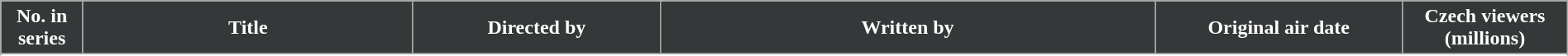<table class="wikitable plainrowheaders" style="width: 100%; margin-right: 0;">
<tr>
<th scope=col style="background: #353839; color: #fff; text-align:center;" width=5%>No. in<br>series</th>
<th scope=col style="background: #353839; color: #fff; text-align:center;" width=20%>Title</th>
<th scope=col style="background: #353839; color: #fff; text-align:center;" width=15%>Directed by</th>
<th scope=col style="background: #353839; color: #fff; text-align:center;" width=30%>Written by</th>
<th scope=col style="background: #353839; color: #fff; text-align:center;" width=15%>Original air date</th>
<th scope=col style="background: #353839; color: #fff; text-align:center;" width=10%>Czech viewers<br>(millions)</th>
</tr>
<tr>
</tr>
<tr>
</tr>
</table>
